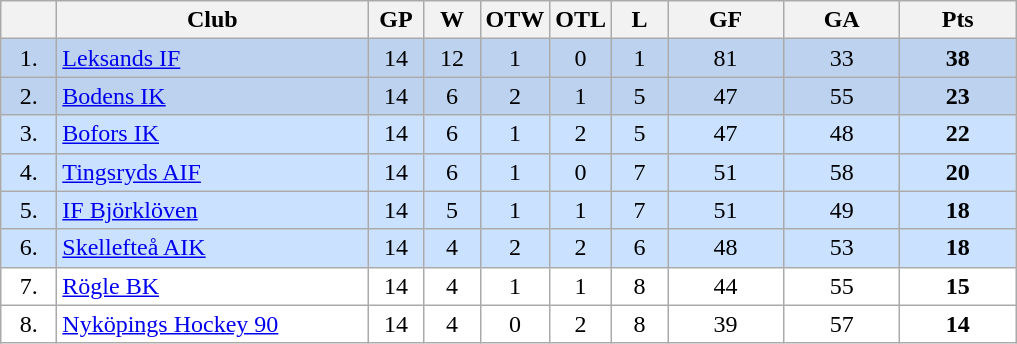<table class="wikitable">
<tr>
<th width="30"></th>
<th width="200">Club</th>
<th width="30">GP</th>
<th width="30">W</th>
<th width="30">OTW</th>
<th width="30">OTL</th>
<th width="30">L</th>
<th width="70">GF</th>
<th width="70">GA</th>
<th width="70">Pts</th>
</tr>
<tr bgcolor="#BCD2EE" align="center">
<td>1.</td>
<td align="left"><a href='#'>Leksands IF</a></td>
<td>14</td>
<td>12</td>
<td>1</td>
<td>0</td>
<td>1</td>
<td>81</td>
<td>33</td>
<td><strong>38</strong></td>
</tr>
<tr bgcolor="#BCD2EE" align="center">
<td>2.</td>
<td align="left"><a href='#'>Bodens IK</a></td>
<td>14</td>
<td>6</td>
<td>2</td>
<td>1</td>
<td>5</td>
<td>47</td>
<td>55</td>
<td><strong>23</strong></td>
</tr>
<tr bgcolor="#CAE1FF" align="center">
<td>3.</td>
<td align="left"><a href='#'>Bofors IK</a></td>
<td>14</td>
<td>6</td>
<td>1</td>
<td>2</td>
<td>5</td>
<td>47</td>
<td>48</td>
<td><strong>22</strong></td>
</tr>
<tr bgcolor="#CAE1FF" align="center">
<td>4.</td>
<td align="left"><a href='#'>Tingsryds AIF</a></td>
<td>14</td>
<td>6</td>
<td>1</td>
<td>0</td>
<td>7</td>
<td>51</td>
<td>58</td>
<td><strong>20</strong></td>
</tr>
<tr bgcolor="#CAE1FF" align="center">
<td>5.</td>
<td align="left"><a href='#'>IF Björklöven</a></td>
<td>14</td>
<td>5</td>
<td>1</td>
<td>1</td>
<td>7</td>
<td>51</td>
<td>49</td>
<td><strong>18</strong></td>
</tr>
<tr bgcolor="#CAE1FF" align="center">
<td>6.</td>
<td align="left"><a href='#'>Skellefteå AIK</a></td>
<td>14</td>
<td>4</td>
<td>2</td>
<td>2</td>
<td>6</td>
<td>48</td>
<td>53</td>
<td><strong>18</strong></td>
</tr>
<tr bgcolor="#FFFFFF" align="center">
<td>7.</td>
<td align="left"><a href='#'>Rögle BK</a></td>
<td>14</td>
<td>4</td>
<td>1</td>
<td>1</td>
<td>8</td>
<td>44</td>
<td>55</td>
<td><strong>15</strong></td>
</tr>
<tr bgcolor="#FFFFFF" align="center">
<td>8.</td>
<td align="left"><a href='#'>Nyköpings Hockey 90</a></td>
<td>14</td>
<td>4</td>
<td>0</td>
<td>2</td>
<td>8</td>
<td>39</td>
<td>57</td>
<td><strong>14</strong></td>
</tr>
</table>
